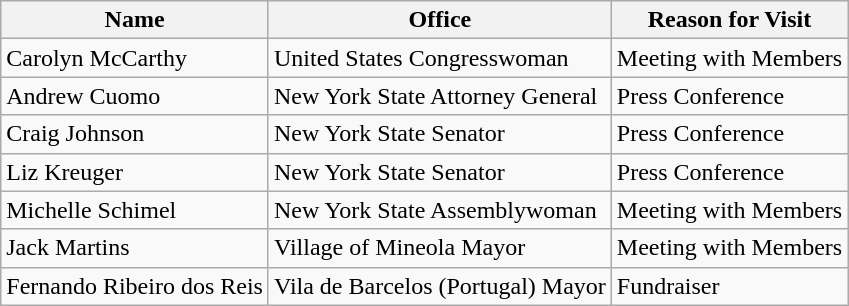<table class="wikitable">
<tr>
<th>Name</th>
<th>Office</th>
<th>Reason for Visit</th>
</tr>
<tr>
<td>Carolyn McCarthy</td>
<td>United States Congresswoman</td>
<td>Meeting with Members</td>
</tr>
<tr>
<td>Andrew Cuomo</td>
<td>New York State Attorney General</td>
<td>Press Conference</td>
</tr>
<tr>
<td>Craig Johnson</td>
<td>New York State Senator</td>
<td>Press Conference</td>
</tr>
<tr>
<td>Liz Kreuger</td>
<td>New York State Senator</td>
<td>Press Conference</td>
</tr>
<tr>
<td>Michelle Schimel</td>
<td>New York State Assemblywoman</td>
<td>Meeting with Members</td>
</tr>
<tr>
<td>Jack Martins</td>
<td>Village of Mineola Mayor</td>
<td>Meeting with Members</td>
</tr>
<tr>
<td>Fernando Ribeiro dos Reis</td>
<td>Vila de Barcelos (Portugal) Mayor</td>
<td>Fundraiser</td>
</tr>
</table>
